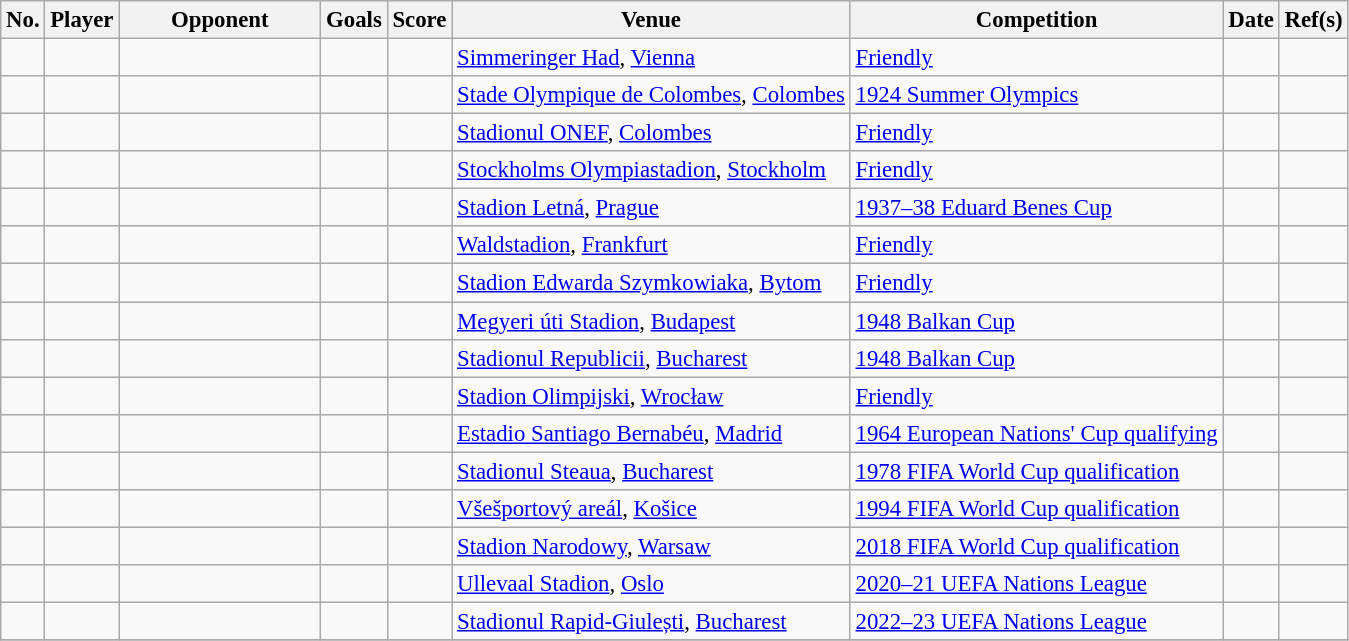<table class="wikitable sortable" style="font-size:95%;">
<tr>
<th>No.</th>
<th>Player</th>
<th width="15%">Opponent</th>
<th>Goals</th>
<th class="align:center">Score</th>
<th>Venue</th>
<th>Competition</th>
<th>Date</th>
<th class="unsortable">Ref(s)</th>
</tr>
<tr>
<td></td>
<td></td>
<td></td>
<td></td>
<td data-sort-value="3"></td>
<td><a href='#'>Simmeringer Had</a>, <a href='#'>Vienna</a></td>
<td><a href='#'>Friendly</a></td>
<td></td>
<td></td>
</tr>
<tr>
<td></td>
<td></td>
<td></td>
<td></td>
<td data-sort-value="3"></td>
<td><a href='#'>Stade Olympique de Colombes</a>, <a href='#'>Colombes</a></td>
<td><a href='#'>1924 Summer Olympics</a></td>
<td></td>
<td></td>
</tr>
<tr>
<td></td>
<td></td>
<td></td>
<td></td>
<td data-sort-value="3"></td>
<td><a href='#'>Stadionul ONEF</a>, <a href='#'>Colombes</a></td>
<td><a href='#'>Friendly</a></td>
<td></td>
<td></td>
</tr>
<tr>
<td></td>
<td></td>
<td></td>
<td></td>
<td data-sort-value="3"></td>
<td><a href='#'>Stockholms Olympiastadion</a>, <a href='#'>Stockholm</a></td>
<td><a href='#'>Friendly</a></td>
<td></td>
<td></td>
</tr>
<tr>
<td></td>
<td></td>
<td></td>
<td></td>
<td data-sort-value="3"></td>
<td><a href='#'>Stadion Letná</a>, <a href='#'>Prague</a></td>
<td><a href='#'>1937–38 Eduard Benes Cup</a></td>
<td></td>
<td></td>
</tr>
<tr>
<td></td>
<td></td>
<td></td>
<td></td>
<td data-sort-value="3"></td>
<td><a href='#'>Waldstadion</a>, <a href='#'>Frankfurt</a></td>
<td><a href='#'>Friendly</a></td>
<td></td>
<td></td>
</tr>
<tr>
<td></td>
<td></td>
<td></td>
<td></td>
<td data-sort-value="3"></td>
<td><a href='#'>Stadion Edwarda Szymkowiaka</a>, <a href='#'>Bytom</a></td>
<td><a href='#'>Friendly</a></td>
<td></td>
<td></td>
</tr>
<tr>
<td></td>
<td></td>
<td></td>
<td></td>
<td data-sort-value="3"></td>
<td><a href='#'>Megyeri úti Stadion</a>, <a href='#'>Budapest</a></td>
<td><a href='#'>1948 Balkan Cup</a></td>
<td></td>
<td></td>
</tr>
<tr>
<td></td>
<td></td>
<td></td>
<td></td>
<td data-sort-value="3"></td>
<td><a href='#'>Stadionul Republicii</a>, <a href='#'>Bucharest</a></td>
<td><a href='#'>1948 Balkan Cup</a></td>
<td></td>
<td></td>
</tr>
<tr>
<td></td>
<td></td>
<td></td>
<td></td>
<td data-sort-value="3"></td>
<td><a href='#'>Stadion Olimpijski</a>, <a href='#'>Wrocław</a></td>
<td><a href='#'>Friendly</a></td>
<td></td>
<td></td>
</tr>
<tr>
<td></td>
<td></td>
<td></td>
<td></td>
<td data-sort-value="3"></td>
<td><a href='#'>Estadio Santiago Bernabéu</a>, <a href='#'>Madrid</a></td>
<td><a href='#'>1964 European Nations' Cup qualifying</a></td>
<td></td>
<td></td>
</tr>
<tr>
<td></td>
<td></td>
<td></td>
<td></td>
<td data-sort-value="3"></td>
<td><a href='#'>Stadionul Steaua</a>, <a href='#'>Bucharest</a></td>
<td><a href='#'>1978 FIFA World Cup qualification</a></td>
<td></td>
<td></td>
</tr>
<tr>
<td></td>
<td></td>
<td></td>
<td></td>
<td data-sort-value="3"></td>
<td><a href='#'>Všešportový areál</a>, <a href='#'>Košice</a></td>
<td><a href='#'>1994 FIFA World Cup qualification</a></td>
<td></td>
<td></td>
</tr>
<tr>
<td></td>
<td></td>
<td></td>
<td></td>
<td data-sort-value="3"></td>
<td><a href='#'>Stadion Narodowy</a>, <a href='#'>Warsaw</a></td>
<td><a href='#'>2018 FIFA World Cup qualification</a></td>
<td></td>
<td></td>
</tr>
<tr>
<td></td>
<td></td>
<td></td>
<td></td>
<td data-sort-value="3"></td>
<td><a href='#'>Ullevaal Stadion</a>, <a href='#'>Oslo</a></td>
<td><a href='#'>2020–21 UEFA Nations League</a></td>
<td></td>
<td></td>
</tr>
<tr>
<td></td>
<td></td>
<td></td>
<td></td>
<td data-sort-value="3"></td>
<td><a href='#'>Stadionul Rapid-Giulești</a>, <a href='#'>Bucharest</a></td>
<td><a href='#'>2022–23 UEFA Nations League</a></td>
<td></td>
<td></td>
</tr>
<tr>
</tr>
</table>
